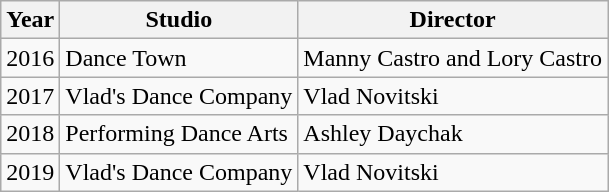<table class="wikitable">
<tr>
<th>Year</th>
<th>Studio</th>
<th>Director</th>
</tr>
<tr>
<td>2016</td>
<td>Dance Town</td>
<td>Manny Castro and Lory Castro</td>
</tr>
<tr>
<td>2017</td>
<td>Vlad's Dance Company</td>
<td>Vlad Novitski</td>
</tr>
<tr>
<td>2018</td>
<td>Performing Dance Arts</td>
<td>Ashley Daychak</td>
</tr>
<tr>
<td>2019</td>
<td>Vlad's Dance Company</td>
<td>Vlad Novitski</td>
</tr>
</table>
